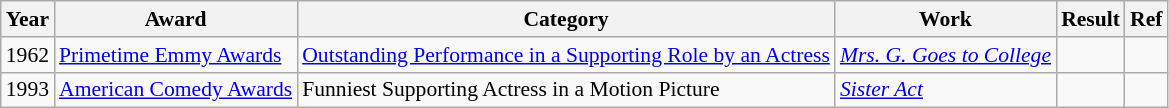<table class="wikitable" style="font-size: 90%;">
<tr>
<th>Year</th>
<th>Award</th>
<th>Category</th>
<th>Work</th>
<th>Result</th>
<th>Ref</th>
</tr>
<tr>
<td>1962</td>
<td><a href='#'>Primetime Emmy Awards</a></td>
<td><a href='#'>Outstanding Performance in a Supporting Role by an Actress</a></td>
<td><em><a href='#'>Mrs. G. Goes to College</a></em></td>
<td></td>
<td></td>
</tr>
<tr>
<td>1993</td>
<td><a href='#'>American Comedy Awards</a></td>
<td>Funniest Supporting Actress in a Motion Picture</td>
<td><em><a href='#'>Sister Act</a></em></td>
<td></td>
<td></td>
</tr>
</table>
